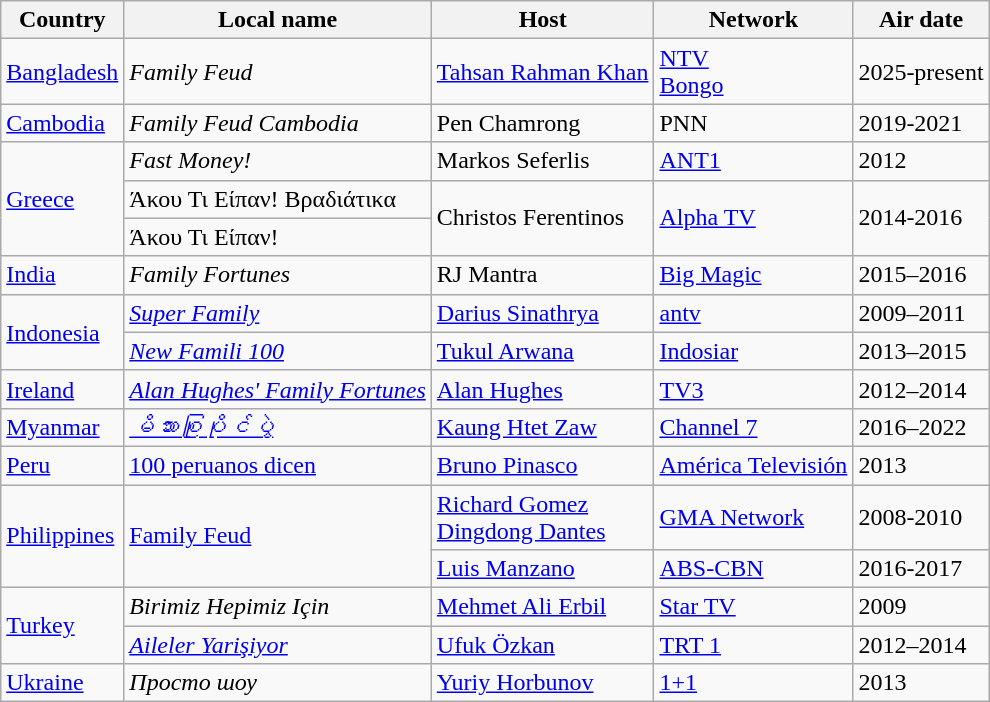<table class="wikitable">
<tr>
<th>Country</th>
<th>Local name</th>
<th>Host</th>
<th>Network</th>
<th>Air date</th>
</tr>
<tr>
<td><a href='#'>Bangladesh</a></td>
<td><em>Family Feud</em></td>
<td><a href='#'>Tahsan Rahman Khan</a></td>
<td><a href='#'>NTV</a><br><a href='#'>Bongo</a></td>
<td>2025-present</td>
</tr>
<tr>
<td><a href='#'>Cambodia</a></td>
<td><em>Family Feud Cambodia</em></td>
<td>Pen Chamrong</td>
<td>PNN</td>
<td>2019-2021</td>
</tr>
<tr>
<td rowspan="3"><a href='#'>Greece</a></td>
<td><em>Fast Money!</em></td>
<td>Markos Seferlis</td>
<td><a href='#'>ANT1</a></td>
<td>2012</td>
</tr>
<tr>
<td>Άκου Τι Είπαν! Βραδιάτικα</td>
<td rowspan="2">Christos Ferentinos</td>
<td rowspan="2"><a href='#'>Alpha TV</a></td>
<td rowspan="2">2014-2016</td>
</tr>
<tr>
<td>Άκου Τι Είπαν!</td>
</tr>
<tr>
<td><a href='#'>India</a></td>
<td><em>Family Fortunes</em></td>
<td>RJ Mantra</td>
<td><a href='#'>Big Magic</a></td>
<td>2015–2016</td>
</tr>
<tr>
<td rowspan="2"><a href='#'>Indonesia</a></td>
<td><em><a href='#'>Super Family</a></em></td>
<td><a href='#'>Darius Sinathrya</a></td>
<td><a href='#'>antv</a></td>
<td>2009–2011</td>
</tr>
<tr>
<td><em><a href='#'>New Famili 100</a></em></td>
<td><a href='#'>Tukul Arwana</a></td>
<td><a href='#'>Indosiar</a></td>
<td>2013–2015</td>
</tr>
<tr>
<td><a href='#'>Ireland</a></td>
<td><em><a href='#'>Alan Hughes' Family Fortunes</a></em></td>
<td><a href='#'>Alan Hughes</a></td>
<td><a href='#'>TV3</a></td>
<td>2012–2014</td>
</tr>
<tr>
<td><a href='#'>Myanmar</a></td>
<td><a href='#'><em>မိသားစုပြိုင်ပွဲ</em></a></td>
<td><a href='#'>Kaung Htet Zaw</a></td>
<td><a href='#'>Channel 7</a></td>
<td>2016–2022</td>
</tr>
<tr>
<td><a href='#'>Peru</a></td>
<td><a href='#'>100 peruanos dicen</a></td>
<td><a href='#'>Bruno Pinasco</a></td>
<td><a href='#'>América Televisión</a></td>
<td>2013</td>
</tr>
<tr>
<td rowspan="2"><a href='#'>Philippines</a></td>
<td rowspan="2"><a href='#'>Family Feud</a></td>
<td><a href='#'>Richard Gomez</a><br><a href='#'>Dingdong Dantes</a></td>
<td><a href='#'>GMA Network</a></td>
<td>2008-2010</td>
</tr>
<tr>
<td><a href='#'>Luis Manzano</a></td>
<td><a href='#'>ABS-CBN</a></td>
<td>2016-2017</td>
</tr>
<tr>
<td rowspan="2"><a href='#'>Turkey</a></td>
<td><em>Birimiz Hepimiz Için</em></td>
<td><a href='#'>Mehmet Ali Erbil</a></td>
<td><a href='#'>Star TV</a></td>
<td>2009</td>
</tr>
<tr>
<td><em><a href='#'>Aileler Yarişiyor</a></em></td>
<td><a href='#'>Ufuk Özkan</a></td>
<td><a href='#'>TRT 1</a></td>
<td>2012–2014</td>
</tr>
<tr>
<td><a href='#'>Ukraine</a></td>
<td><em>Просто шоу</em></td>
<td><a href='#'>Yuriy Horbunov</a></td>
<td><a href='#'>1+1</a></td>
<td>2013</td>
</tr>
</table>
